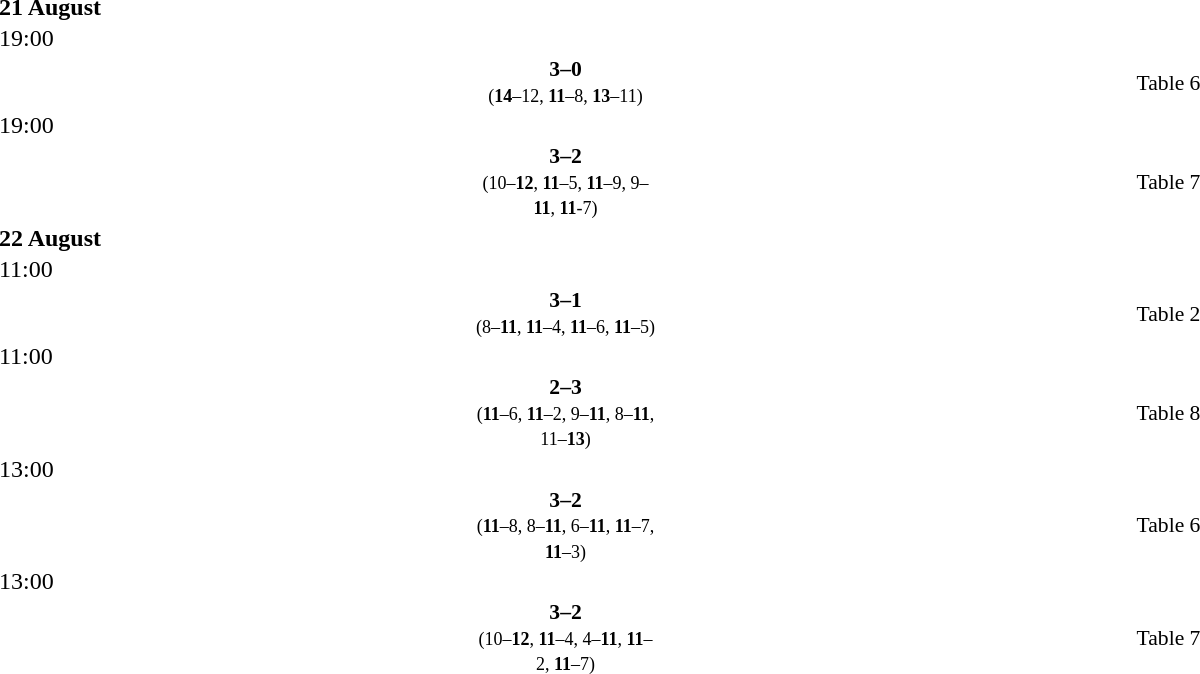<table style="width:100%;" cellspacing="1">
<tr>
<th width=25%></th>
<th width=10%></th>
<th width=25%></th>
</tr>
<tr>
<td><strong>21 August</strong></td>
</tr>
<tr>
<td>19:00</td>
</tr>
<tr style=font-size:90%>
<td align=right><strong></strong></td>
<td align=center><strong> 3–0 </strong><br><small>(<strong>14</strong>–12, <strong>11</strong>–8, <strong>13</strong>–11)</small></td>
<td></td>
<td>Table 6</td>
</tr>
<tr>
<td>19:00</td>
</tr>
<tr style=font-size:90%>
<td align=right><strong></strong></td>
<td align=center><strong> 3–2 </strong><br><small>(10–<strong>12</strong>, <strong>11</strong>–5, <strong>11</strong>–9, 9–<strong>11</strong>, <strong>11</strong>-7)</small></td>
<td></td>
<td>Table 7</td>
</tr>
<tr>
<td><strong>22 August</strong></td>
</tr>
<tr>
<td>11:00</td>
</tr>
<tr style=font-size:90%>
<td align=right><strong></strong></td>
<td align=center><strong> 3–1 </strong><br><small>(8–<strong>11</strong>, <strong>11</strong>–4, <strong>11</strong>–6, <strong>11</strong>–5)</small></td>
<td></td>
<td>Table 2</td>
</tr>
<tr>
<td>11:00</td>
</tr>
<tr style=font-size:90%>
<td align=right></td>
<td align=center><strong> 2–3 </strong><br><small>(<strong>11</strong>–6, <strong>11</strong>–2, 9–<strong>11</strong>, 8–<strong>11</strong>, 11–<strong>13</strong>)</small></td>
<td><strong></strong></td>
<td>Table 8</td>
</tr>
<tr>
<td>13:00</td>
</tr>
<tr style=font-size:90%>
<td align=right><strong></strong></td>
<td align=center><strong> 3–2 </strong><br><small>(<strong>11</strong>–8, 8–<strong>11</strong>, 6–<strong>11</strong>, <strong>11</strong>–7, <strong>11</strong>–3)</small></td>
<td></td>
<td>Table 6</td>
</tr>
<tr>
<td>13:00</td>
</tr>
<tr style=font-size:90%>
<td align=right><strong></strong></td>
<td align=center><strong> 3–2 </strong><br><small>(10–<strong>12</strong>, <strong>11</strong>–4, 4–<strong>11</strong>, <strong>11</strong>–2, <strong>11</strong>–7)</small></td>
<td></td>
<td>Table 7</td>
</tr>
</table>
